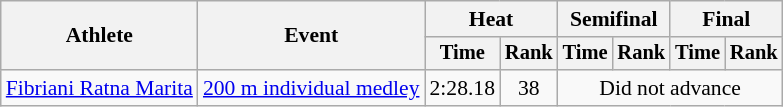<table class=wikitable style="font-size:90%">
<tr>
<th rowspan="2">Athlete</th>
<th rowspan="2">Event</th>
<th colspan="2">Heat</th>
<th colspan="2">Semifinal</th>
<th colspan="2">Final</th>
</tr>
<tr style="font-size:95%">
<th>Time</th>
<th>Rank</th>
<th>Time</th>
<th>Rank</th>
<th>Time</th>
<th>Rank</th>
</tr>
<tr align=center>
<td align=left><a href='#'>Fibriani Ratna Marita</a></td>
<td align=left><a href='#'>200 m individual medley</a></td>
<td>2:28.18</td>
<td>38</td>
<td colspan=4>Did not advance</td>
</tr>
</table>
